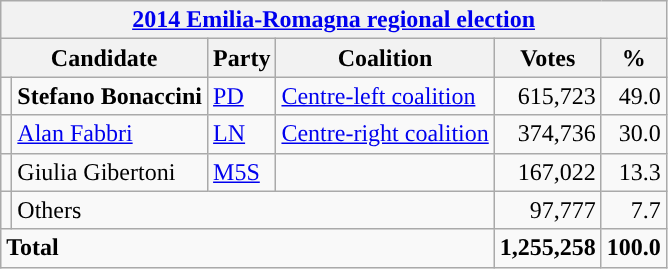<table class=wikitable style=text-align:right>
<tr>
<th colspan=7><a href='#'>2014 Emilia-Romagna regional election</a></th>
</tr>
<tr>
<th colspan=2>Candidate</th>
<th>Party</th>
<th>Coalition</th>
<th>Votes</th>
<th>%</th>
</tr>
<tr>
<td></td>
<td align=left><strong>Stefano Bonaccini</strong></td>
<td align=left><a href='#'>PD</a></td>
<td align=left><a href='#'>Centre-left coalition</a></td>
<td>615,723</td>
<td>49.0</td>
</tr>
<tr>
<td></td>
<td align=left><a href='#'>Alan Fabbri</a></td>
<td align=left><a href='#'>LN</a></td>
<td align=left><a href='#'>Centre-right coalition</a></td>
<td>374,736</td>
<td>30.0</td>
</tr>
<tr>
<td></td>
<td align=left>Giulia Gibertoni</td>
<td align=left><a href='#'>M5S</a></td>
<td></td>
<td>167,022</td>
<td>13.3</td>
</tr>
<tr>
<td></td>
<td align=left colspan=3>Others</td>
<td>97,777</td>
<td>7.7</td>
</tr>
<tr>
<td align=left colspan=4><strong>Total</strong></td>
<td><strong>1,255,258</strong></td>
<td><strong>100.0</strong></td>
</tr>
</table>
